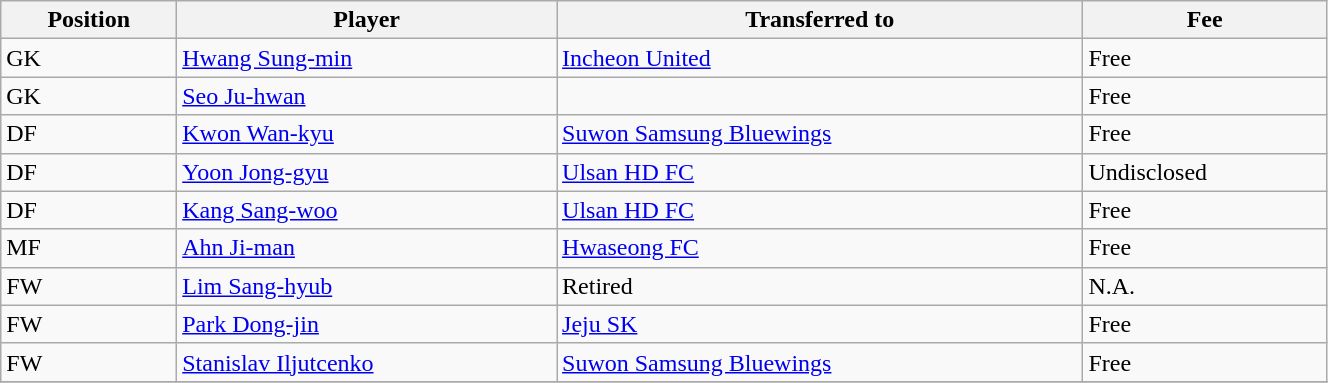<table class="wikitable sortable" style="width:70%; text-align:center; font-size:100%; text-align:left;">
<tr>
<th>Position</th>
<th>Player</th>
<th>Transferred to</th>
<th>Fee</th>
</tr>
<tr>
<td>GK</td>
<td> <a href='#'>Hwang Sung-min</a></td>
<td> <a href='#'>Incheon United</a></td>
<td>Free</td>
</tr>
<tr>
<td>GK</td>
<td> <a href='#'>Seo Ju-hwan</a></td>
<td></td>
<td>Free</td>
</tr>
<tr>
<td>DF</td>
<td> <a href='#'>Kwon Wan-kyu</a></td>
<td> <a href='#'>Suwon Samsung Bluewings</a></td>
<td>Free</td>
</tr>
<tr>
<td>DF</td>
<td> <a href='#'>Yoon Jong-gyu</a></td>
<td> <a href='#'>Ulsan HD FC</a></td>
<td>Undisclosed </td>
</tr>
<tr>
<td>DF</td>
<td> <a href='#'>Kang Sang-woo</a></td>
<td> <a href='#'>Ulsan HD FC</a></td>
<td>Free </td>
</tr>
<tr>
<td>MF</td>
<td> <a href='#'>Ahn Ji-man</a></td>
<td> <a href='#'>Hwaseong FC</a></td>
<td>Free</td>
</tr>
<tr>
<td>FW</td>
<td> <a href='#'>Lim Sang-hyub</a></td>
<td>Retired</td>
<td>N.A.</td>
</tr>
<tr>
<td>FW</td>
<td> <a href='#'>Park Dong-jin</a></td>
<td> <a href='#'>Jeju SK</a></td>
<td>Free </td>
</tr>
<tr>
<td>FW</td>
<td> <a href='#'>Stanislav Iljutcenko</a></td>
<td> <a href='#'>Suwon Samsung Bluewings</a></td>
<td>Free</td>
</tr>
<tr>
</tr>
</table>
